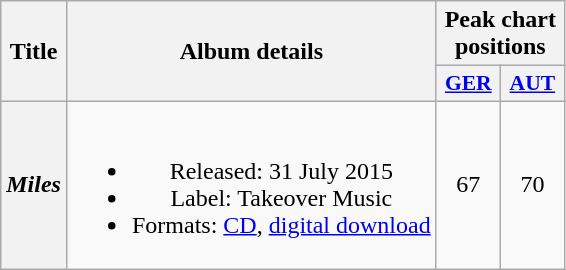<table class="wikitable plainrowheaders" style="text-align:center;">
<tr>
<th scope="col" rowspan="2">Title</th>
<th scope="col" rowspan="2">Album details</th>
<th colspan="2" scope="col">Peak chart positions</th>
</tr>
<tr>
<th scope="col" style="width:2.5em;font-size:90%;"><a href='#'>GER</a><br></th>
<th scope="col" style="width:2.5em;font-size:90%;"><a href='#'>AUT</a><br></th>
</tr>
<tr>
<th scope="row"><em>Miles</em></th>
<td><br><ul><li>Released: 31 July 2015</li><li>Label: Takeover Music</li><li>Formats: <a href='#'>CD</a>, <a href='#'>digital download</a></li></ul></td>
<td>67</td>
<td>70</td>
</tr>
</table>
